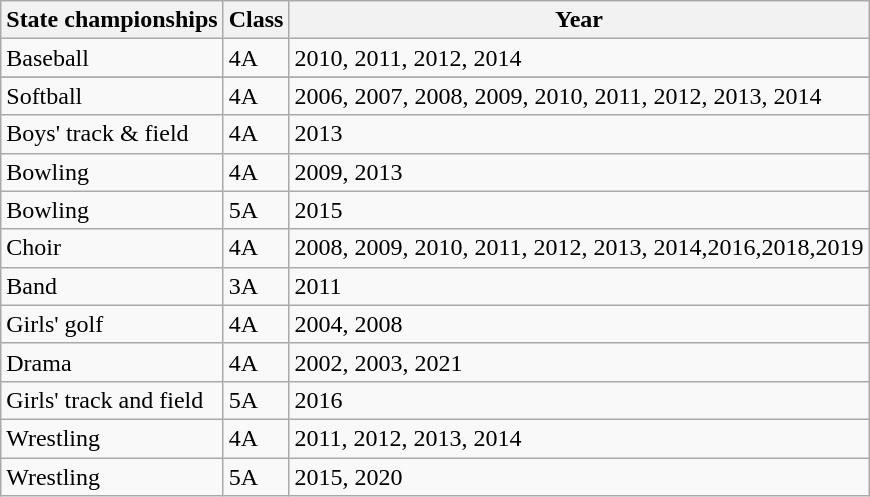<table class="wikitable">
<tr>
<th>State championships</th>
<th>Class</th>
<th>Year</th>
</tr>
<tr>
<td>Baseball</td>
<td>4A</td>
<td>2010, 2011, 2012, 2014</td>
</tr>
<tr>
</tr>
<tr>
<td>Softball</td>
<td>4A</td>
<td>2006, 2007, 2008, 2009, 2010, 2011, 2012, 2013, 2014</td>
</tr>
<tr>
<td>Boys' track & field</td>
<td>4A</td>
<td>2013</td>
</tr>
<tr>
<td>Bowling</td>
<td>4A</td>
<td>2009, 2013</td>
</tr>
<tr>
<td>Bowling</td>
<td>5A</td>
<td>2015</td>
</tr>
<tr>
<td>Choir</td>
<td>4A</td>
<td>2008, 2009, 2010, 2011, 2012, 2013, 2014,2016,2018,2019</td>
</tr>
<tr>
<td>Band</td>
<td>3A</td>
<td>2011</td>
</tr>
<tr>
<td>Girls' golf</td>
<td>4A</td>
<td>2004, 2008</td>
</tr>
<tr>
<td>Drama</td>
<td>4A</td>
<td>2002, 2003, 2021</td>
</tr>
<tr>
<td>Girls' track and field</td>
<td>5A</td>
<td>2016</td>
</tr>
<tr>
<td>Wrestling</td>
<td>4A</td>
<td>2011, 2012, 2013, 2014</td>
</tr>
<tr>
<td>Wrestling</td>
<td>5A</td>
<td>2015, 2020</td>
</tr>
</table>
